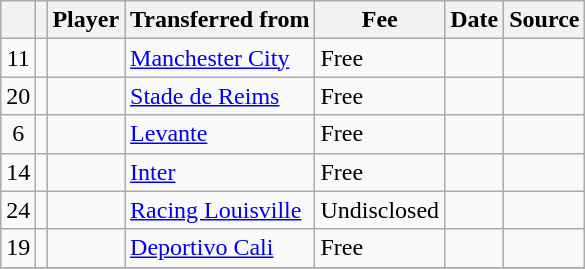<table class="wikitable plainrowheaders sortable">
<tr>
<th></th>
<th></th>
<th scope=col>Player</th>
<th !scope=col>Transferred from</th>
<th scope=col>Fee</th>
<th scope=col>Date</th>
<th scope=col>Source</th>
</tr>
<tr>
<td align="center">11</td>
<td align="center"></td>
<td></td>
<td> <a href='#'>Manchester City</a></td>
<td>Free</td>
<td></td>
<td></td>
</tr>
<tr>
<td align="center">20</td>
<td align="center"></td>
<td></td>
<td> <a href='#'>Stade de Reims</a></td>
<td>Free</td>
<td></td>
<td></td>
</tr>
<tr>
<td align="center">6</td>
<td align="center"></td>
<td></td>
<td> <a href='#'>Levante</a></td>
<td>Free</td>
<td></td>
<td></td>
</tr>
<tr>
<td align="center">14</td>
<td align="center"></td>
<td></td>
<td> <a href='#'>Inter</a></td>
<td>Free</td>
<td></td>
<td></td>
</tr>
<tr>
<td align="center">24</td>
<td align="center"></td>
<td></td>
<td> <a href='#'>Racing Louisville</a></td>
<td>Undisclosed</td>
<td></td>
<td></td>
</tr>
<tr>
<td align="center">19</td>
<td align="center"></td>
<td></td>
<td> <a href='#'>Deportivo Cali</a></td>
<td>Free</td>
<td></td>
<td></td>
</tr>
<tr>
</tr>
</table>
